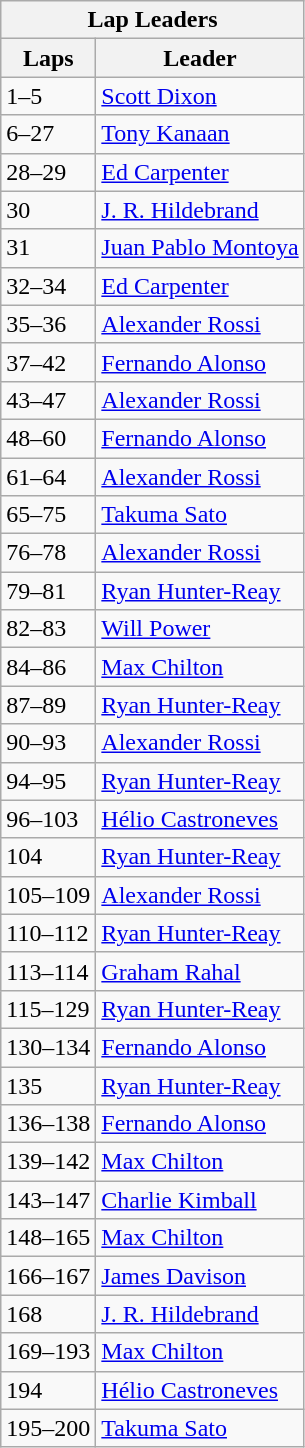<table class="wikitable">
<tr>
<th colspan=2>Lap Leaders</th>
</tr>
<tr>
<th>Laps</th>
<th>Leader</th>
</tr>
<tr>
<td>1–5</td>
<td><a href='#'>Scott Dixon</a></td>
</tr>
<tr>
<td>6–27</td>
<td><a href='#'>Tony Kanaan</a></td>
</tr>
<tr>
<td>28–29</td>
<td><a href='#'>Ed Carpenter</a></td>
</tr>
<tr>
<td>30</td>
<td><a href='#'>J. R. Hildebrand</a></td>
</tr>
<tr>
<td>31</td>
<td><a href='#'>Juan Pablo Montoya</a></td>
</tr>
<tr>
<td>32–34</td>
<td><a href='#'>Ed Carpenter</a></td>
</tr>
<tr>
<td>35–36</td>
<td><a href='#'>Alexander Rossi</a></td>
</tr>
<tr>
<td>37–42</td>
<td><a href='#'>Fernando Alonso</a></td>
</tr>
<tr>
<td>43–47</td>
<td><a href='#'>Alexander Rossi</a></td>
</tr>
<tr>
<td>48–60</td>
<td><a href='#'>Fernando Alonso</a></td>
</tr>
<tr>
<td>61–64</td>
<td><a href='#'>Alexander Rossi</a></td>
</tr>
<tr>
<td>65–75</td>
<td><a href='#'>Takuma Sato</a></td>
</tr>
<tr>
<td>76–78</td>
<td><a href='#'>Alexander Rossi</a></td>
</tr>
<tr>
<td>79–81</td>
<td><a href='#'>Ryan Hunter-Reay</a></td>
</tr>
<tr>
<td>82–83</td>
<td><a href='#'>Will Power</a></td>
</tr>
<tr>
<td>84–86</td>
<td><a href='#'>Max Chilton</a></td>
</tr>
<tr>
<td>87–89</td>
<td><a href='#'>Ryan Hunter-Reay</a></td>
</tr>
<tr>
<td>90–93</td>
<td><a href='#'>Alexander Rossi</a></td>
</tr>
<tr>
<td>94–95</td>
<td><a href='#'>Ryan Hunter-Reay</a></td>
</tr>
<tr>
<td>96–103</td>
<td><a href='#'>Hélio Castroneves</a></td>
</tr>
<tr>
<td>104</td>
<td><a href='#'>Ryan Hunter-Reay</a></td>
</tr>
<tr>
<td>105–109</td>
<td><a href='#'>Alexander Rossi</a></td>
</tr>
<tr>
<td>110–112</td>
<td><a href='#'>Ryan Hunter-Reay</a></td>
</tr>
<tr>
<td>113–114</td>
<td><a href='#'>Graham Rahal</a></td>
</tr>
<tr>
<td>115–129</td>
<td><a href='#'>Ryan Hunter-Reay</a></td>
</tr>
<tr>
<td>130–134</td>
<td><a href='#'>Fernando Alonso</a></td>
</tr>
<tr>
<td>135</td>
<td><a href='#'>Ryan Hunter-Reay</a></td>
</tr>
<tr>
<td>136–138</td>
<td><a href='#'>Fernando Alonso</a></td>
</tr>
<tr>
<td>139–142</td>
<td><a href='#'>Max Chilton</a></td>
</tr>
<tr>
<td>143–147</td>
<td><a href='#'>Charlie Kimball</a></td>
</tr>
<tr>
<td>148–165</td>
<td><a href='#'>Max Chilton</a></td>
</tr>
<tr>
<td>166–167</td>
<td><a href='#'>James Davison</a></td>
</tr>
<tr>
<td>168</td>
<td><a href='#'>J. R. Hildebrand</a></td>
</tr>
<tr>
<td>169–193</td>
<td><a href='#'>Max Chilton</a></td>
</tr>
<tr>
<td>194</td>
<td><a href='#'>Hélio Castroneves</a></td>
</tr>
<tr>
<td>195–200</td>
<td><a href='#'>Takuma Sato</a></td>
</tr>
</table>
